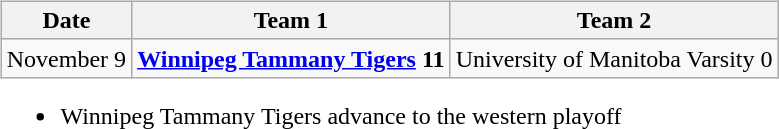<table cellspacing="10">
<tr>
<td valign="top"><br><table class="wikitable">
<tr>
<th>Date</th>
<th>Team 1</th>
<th>Team 2</th>
</tr>
<tr>
<td>November 9</td>
<td><strong><a href='#'>Winnipeg Tammany Tigers</a> 11</strong></td>
<td>University of Manitoba Varsity 0</td>
</tr>
</table>
<ul><li>Winnipeg Tammany Tigers advance to the western playoff</li></ul></td>
</tr>
</table>
